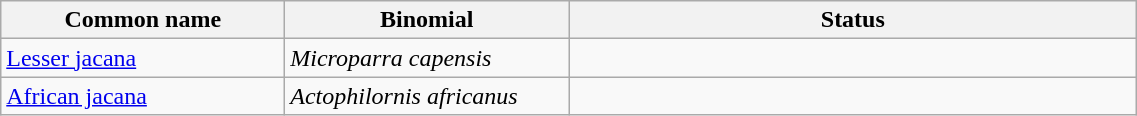<table width=60% class="wikitable">
<tr>
<th width=25%>Common name</th>
<th width=25%>Binomial</th>
<th width=50%>Status</th>
</tr>
<tr>
<td><a href='#'>Lesser jacana</a></td>
<td><em>Microparra capensis</em></td>
<td></td>
</tr>
<tr>
<td><a href='#'>African jacana</a></td>
<td><em>Actophilornis africanus</em></td>
<td></td>
</tr>
</table>
